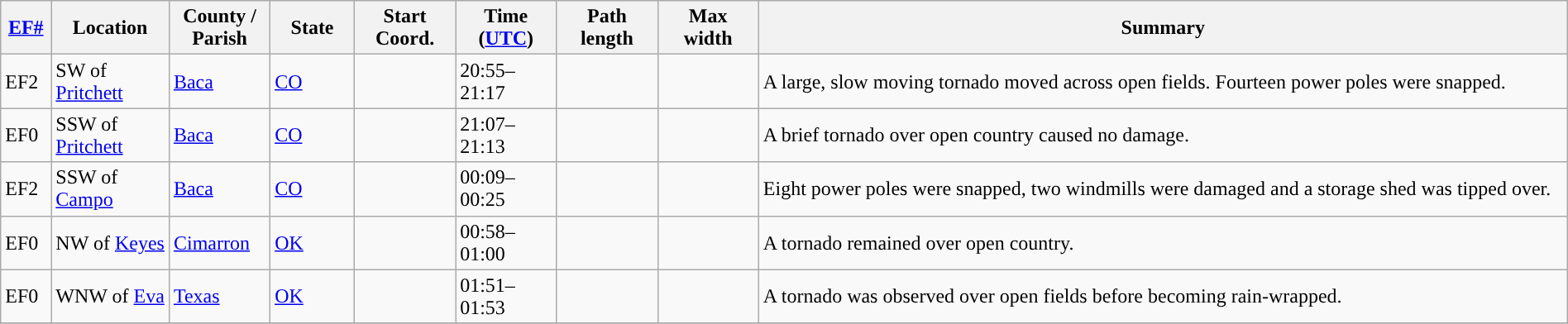<table class="wikitable sortable" style="width:100%;">
<tr>
<th scope="col"  style="width:3%; text-align:center;"><a href='#'>EF#</a></th>
<th scope="col"  style="width:7%; text-align:center;" class="unsortable">Location</th>
<th scope="col"  style="width:6%; text-align:center;" class="unsortable">County / Parish</th>
<th scope="col"  style="width:5%; text-align:center;">State</th>
<th scope="col"  style="width:6%; text-align:center;">Start Coord.</th>
<th scope="col"  style="width:6%; text-align:center;">Time (<a href='#'>UTC</a>)</th>
<th scope="col"  style="width:6%; text-align:center;">Path length</th>
<th scope="col"  style="width:6%; text-align:center;">Max width</th>
<th scope="col" class="unsortable" style="width:48%; text-align:center;">Summary</th>
</tr>
<tr>
<td>EF2</td>
<td>SW of <a href='#'>Pritchett</a></td>
<td><a href='#'>Baca</a></td>
<td><a href='#'>CO</a></td>
<td></td>
<td>20:55–21:17</td>
<td></td>
<td></td>
<td>A large, slow moving tornado moved across open fields. Fourteen power poles were snapped.</td>
</tr>
<tr>
<td>EF0</td>
<td>SSW of <a href='#'>Pritchett</a></td>
<td><a href='#'>Baca</a></td>
<td><a href='#'>CO</a></td>
<td></td>
<td>21:07–21:13</td>
<td></td>
<td></td>
<td>A brief tornado over open country caused no damage.</td>
</tr>
<tr>
<td>EF2</td>
<td>SSW of <a href='#'>Campo</a></td>
<td><a href='#'>Baca</a></td>
<td><a href='#'>CO</a></td>
<td></td>
<td>00:09–00:25</td>
<td></td>
<td></td>
<td>Eight power poles were snapped, two windmills were damaged and a storage shed was tipped over.</td>
</tr>
<tr>
<td>EF0</td>
<td>NW of <a href='#'>Keyes</a></td>
<td><a href='#'>Cimarron</a></td>
<td><a href='#'>OK</a></td>
<td></td>
<td>00:58–01:00</td>
<td></td>
<td></td>
<td>A tornado remained over open country.</td>
</tr>
<tr>
<td>EF0</td>
<td>WNW of <a href='#'>Eva</a></td>
<td><a href='#'>Texas</a></td>
<td><a href='#'>OK</a></td>
<td></td>
<td>01:51–01:53</td>
<td></td>
<td></td>
<td>A tornado was observed over open fields before becoming rain-wrapped.</td>
</tr>
<tr>
</tr>
</table>
